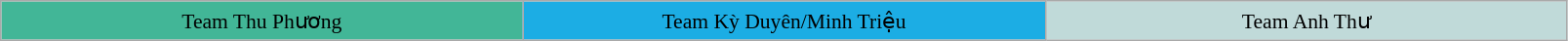<table style="text-align: center; font-size:90%; line-height:20px;" class="wikitable sortable">
<tr>
<td width="350" style="background:#42B697;">Team Thu Phương</td>
<td width="350" style="background:#1CADE4;">Team Kỳ Duyên/Minh Triệu</td>
<td width="350" style="background:#C0DAD9;">Team Anh Thư</td>
</tr>
</table>
